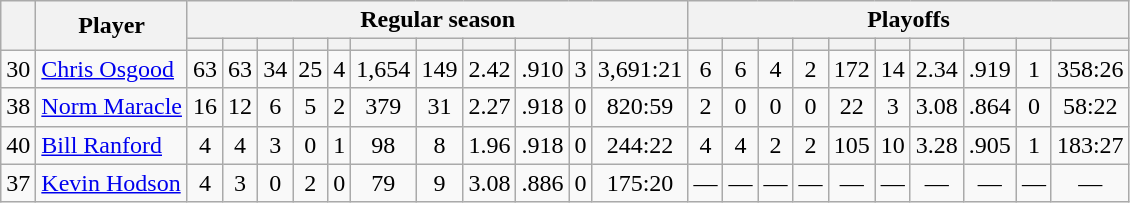<table class="wikitable plainrowheaders" style="text-align:center;">
<tr>
<th scope="col" rowspan="2"></th>
<th scope="col" rowspan="2">Player</th>
<th scope=colgroup colspan=11>Regular season</th>
<th scope=colgroup colspan=10>Playoffs</th>
</tr>
<tr>
<th scope="col"></th>
<th scope="col"></th>
<th scope="col"></th>
<th scope="col"></th>
<th scope="col"></th>
<th scope="col"></th>
<th scope="col"></th>
<th scope="col"></th>
<th scope="col"></th>
<th scope="col"></th>
<th scope="col"></th>
<th scope="col"></th>
<th scope="col"></th>
<th scope="col"></th>
<th scope="col"></th>
<th scope="col"></th>
<th scope="col"></th>
<th scope="col"></th>
<th scope="col"></th>
<th scope="col"></th>
<th scope="col"></th>
</tr>
<tr>
<td scope="row">30</td>
<td align="left"><a href='#'>Chris Osgood</a></td>
<td>63</td>
<td>63</td>
<td>34</td>
<td>25</td>
<td>4</td>
<td>1,654</td>
<td>149</td>
<td>2.42</td>
<td>.910</td>
<td>3</td>
<td>3,691:21</td>
<td>6</td>
<td>6</td>
<td>4</td>
<td>2</td>
<td>172</td>
<td>14</td>
<td>2.34</td>
<td>.919</td>
<td>1</td>
<td>358:26</td>
</tr>
<tr>
<td scope="row">38</td>
<td align="left"><a href='#'>Norm Maracle</a></td>
<td>16</td>
<td>12</td>
<td>6</td>
<td>5</td>
<td>2</td>
<td>379</td>
<td>31</td>
<td>2.27</td>
<td>.918</td>
<td>0</td>
<td>820:59</td>
<td>2</td>
<td>0</td>
<td>0</td>
<td>0</td>
<td>22</td>
<td>3</td>
<td>3.08</td>
<td>.864</td>
<td>0</td>
<td>58:22</td>
</tr>
<tr>
<td scope="row">40</td>
<td align="left"><a href='#'>Bill Ranford</a></td>
<td>4</td>
<td>4</td>
<td>3</td>
<td>0</td>
<td>1</td>
<td>98</td>
<td>8</td>
<td>1.96</td>
<td>.918</td>
<td>0</td>
<td>244:22</td>
<td>4</td>
<td>4</td>
<td>2</td>
<td>2</td>
<td>105</td>
<td>10</td>
<td>3.28</td>
<td>.905</td>
<td>1</td>
<td>183:27</td>
</tr>
<tr>
<td scope="row">37</td>
<td align="left"><a href='#'>Kevin Hodson</a></td>
<td>4</td>
<td>3</td>
<td>0</td>
<td>2</td>
<td>0</td>
<td>79</td>
<td>9</td>
<td>3.08</td>
<td>.886</td>
<td>0</td>
<td>175:20</td>
<td>—</td>
<td>—</td>
<td>—</td>
<td>—</td>
<td>—</td>
<td>—</td>
<td>—</td>
<td>—</td>
<td>—</td>
<td>—</td>
</tr>
</table>
